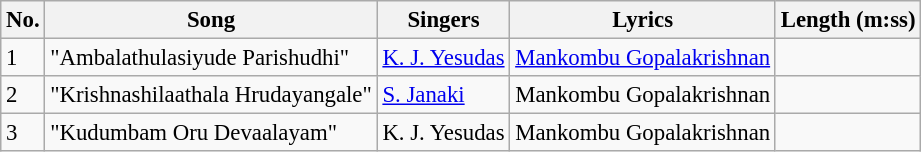<table class="wikitable" style="font-size:95%;">
<tr>
<th>No.</th>
<th>Song</th>
<th>Singers</th>
<th>Lyrics</th>
<th>Length (m:ss)</th>
</tr>
<tr>
<td>1</td>
<td>"Ambalathulasiyude Parishudhi"</td>
<td><a href='#'>K. J. Yesudas</a></td>
<td><a href='#'>Mankombu Gopalakrishnan</a></td>
<td></td>
</tr>
<tr>
<td>2</td>
<td>"Krishnashilaathala Hrudayangale"</td>
<td><a href='#'>S. Janaki</a></td>
<td>Mankombu Gopalakrishnan</td>
<td></td>
</tr>
<tr>
<td>3</td>
<td>"Kudumbam Oru Devaalayam"</td>
<td>K. J. Yesudas</td>
<td>Mankombu Gopalakrishnan</td>
<td></td>
</tr>
</table>
